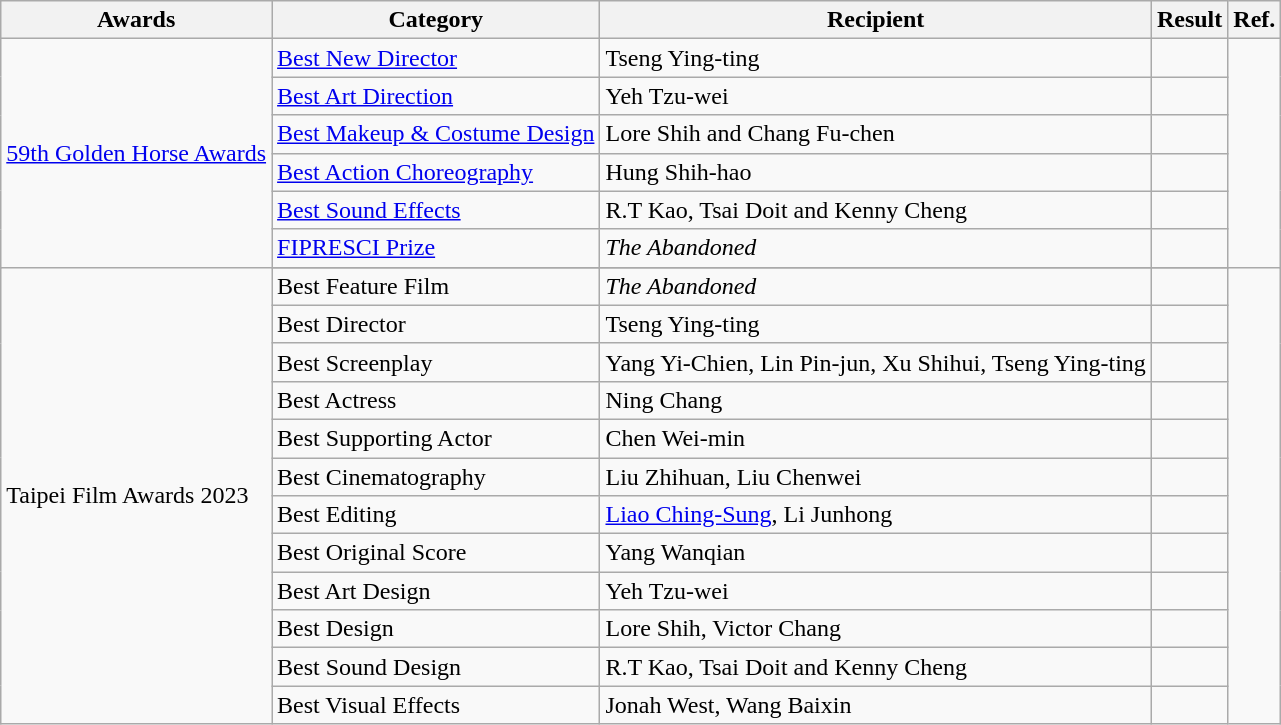<table class="wikitable">
<tr>
<th>Awards</th>
<th>Category</th>
<th>Recipient</th>
<th>Result</th>
<th>Ref.</th>
</tr>
<tr>
<td rowspan=6><a href='#'>59th Golden Horse Awards</a></td>
<td><a href='#'>Best New Director</a></td>
<td>Tseng Ying-ting</td>
<td></td>
<td rowspan=6></td>
</tr>
<tr>
<td><a href='#'>Best Art Direction</a></td>
<td>Yeh Tzu-wei</td>
<td></td>
</tr>
<tr>
<td><a href='#'>Best Makeup & Costume Design</a></td>
<td>Lore Shih and Chang Fu-chen</td>
<td></td>
</tr>
<tr>
<td><a href='#'>Best Action Choreography</a></td>
<td>Hung Shih-hao</td>
<td></td>
</tr>
<tr>
<td><a href='#'>Best Sound Effects</a></td>
<td>R.T Kao, Tsai Doit and Kenny Cheng</td>
<td></td>
</tr>
<tr>
<td><a href='#'>FIPRESCI Prize</a></td>
<td><em>The Abandoned</em></td>
<td></td>
</tr>
<tr>
<td rowspan=13>Taipei Film Awards 2023</td>
</tr>
<tr>
<td>Best Feature Film</td>
<td><em>The Abandoned</em></td>
<td></td>
</tr>
<tr>
<td>Best Director</td>
<td>Tseng Ying-ting</td>
<td></td>
</tr>
<tr>
<td>Best Screenplay</td>
<td>Yang Yi-Chien, Lin Pin-jun, Xu Shihui, Tseng Ying-ting</td>
<td></td>
</tr>
<tr>
<td>Best Actress</td>
<td>Ning Chang</td>
<td></td>
</tr>
<tr>
<td>Best Supporting Actor</td>
<td>Chen Wei-min</td>
<td></td>
</tr>
<tr>
<td>Best Cinematography</td>
<td>Liu Zhihuan, Liu Chenwei</td>
<td></td>
</tr>
<tr>
<td>Best Editing</td>
<td><a href='#'>Liao Ching-Sung</a>, Li Junhong</td>
<td></td>
</tr>
<tr>
<td>Best Original Score</td>
<td>Yang Wanqian</td>
<td></td>
</tr>
<tr>
<td>Best Art Design</td>
<td>Yeh Tzu-wei</td>
<td></td>
</tr>
<tr>
<td>Best Design</td>
<td>Lore Shih, Victor Chang</td>
<td></td>
</tr>
<tr>
<td>Best Sound Design</td>
<td>R.T Kao, Tsai Doit and Kenny Cheng</td>
<td></td>
</tr>
<tr>
<td>Best Visual Effects</td>
<td>Jonah West, Wang Baixin</td>
<td></td>
</tr>
</table>
